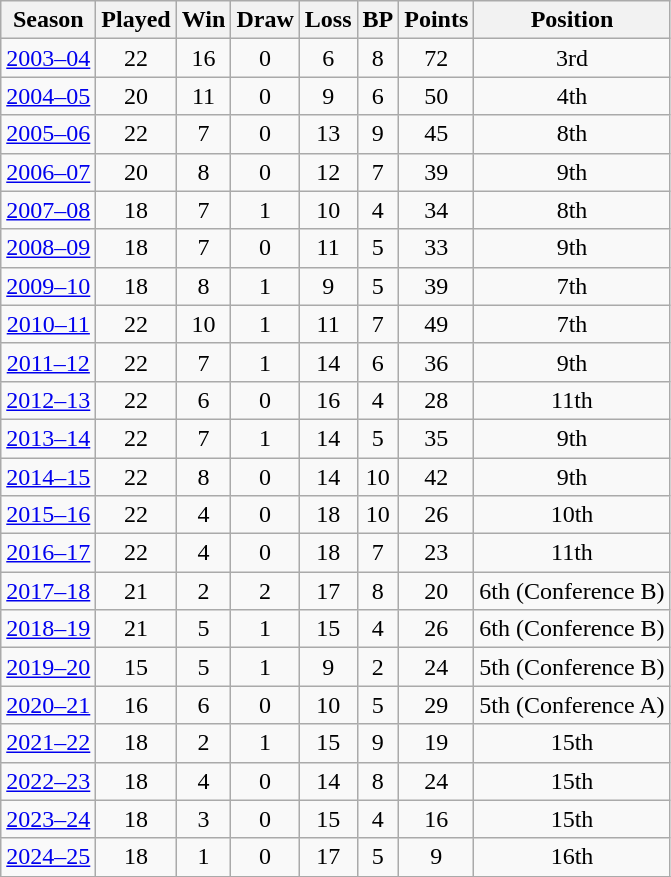<table class="wikitable" style="text-align:center">
<tr>
<th>Season</th>
<th>Played</th>
<th>Win</th>
<th>Draw</th>
<th>Loss</th>
<th>BP</th>
<th>Points</th>
<th>Position</th>
</tr>
<tr>
<td><a href='#'>2003–04</a></td>
<td>22</td>
<td>16</td>
<td>0</td>
<td>6</td>
<td>8</td>
<td>72</td>
<td>3rd</td>
</tr>
<tr>
<td><a href='#'>2004–05</a></td>
<td>20</td>
<td>11</td>
<td>0</td>
<td>9</td>
<td>6</td>
<td>50</td>
<td>4th</td>
</tr>
<tr>
<td><a href='#'>2005–06</a></td>
<td>22</td>
<td>7</td>
<td>0</td>
<td>13</td>
<td>9</td>
<td>45</td>
<td>8th</td>
</tr>
<tr>
<td><a href='#'>2006–07</a></td>
<td>20</td>
<td>8</td>
<td>0</td>
<td>12</td>
<td>7</td>
<td>39</td>
<td>9th</td>
</tr>
<tr>
<td><a href='#'>2007–08</a></td>
<td>18</td>
<td>7</td>
<td>1</td>
<td>10</td>
<td>4</td>
<td>34</td>
<td>8th</td>
</tr>
<tr>
<td><a href='#'>2008–09</a></td>
<td>18</td>
<td>7</td>
<td>0</td>
<td>11</td>
<td>5</td>
<td>33</td>
<td>9th</td>
</tr>
<tr>
<td><a href='#'>2009–10</a></td>
<td>18</td>
<td>8</td>
<td>1</td>
<td>9</td>
<td>5</td>
<td>39</td>
<td>7th</td>
</tr>
<tr>
<td><a href='#'>2010–11</a></td>
<td>22</td>
<td>10</td>
<td>1</td>
<td>11</td>
<td>7</td>
<td>49</td>
<td>7th</td>
</tr>
<tr>
<td><a href='#'>2011–12</a></td>
<td>22</td>
<td>7</td>
<td>1</td>
<td>14</td>
<td>6</td>
<td>36</td>
<td>9th</td>
</tr>
<tr>
<td><a href='#'>2012–13</a></td>
<td>22</td>
<td>6</td>
<td>0</td>
<td>16</td>
<td>4</td>
<td>28</td>
<td>11th</td>
</tr>
<tr>
<td><a href='#'>2013–14</a></td>
<td>22</td>
<td>7</td>
<td>1</td>
<td>14</td>
<td>5</td>
<td>35</td>
<td>9th</td>
</tr>
<tr>
<td><a href='#'>2014–15</a></td>
<td>22</td>
<td>8</td>
<td>0</td>
<td>14</td>
<td>10</td>
<td>42</td>
<td>9th</td>
</tr>
<tr>
<td><a href='#'>2015–16</a></td>
<td>22</td>
<td>4</td>
<td>0</td>
<td>18</td>
<td>10</td>
<td>26</td>
<td>10th</td>
</tr>
<tr>
<td><a href='#'>2016–17</a></td>
<td>22</td>
<td>4</td>
<td>0</td>
<td>18</td>
<td>7</td>
<td>23</td>
<td>11th</td>
</tr>
<tr>
<td><a href='#'>2017–18</a></td>
<td>21</td>
<td>2</td>
<td>2</td>
<td>17</td>
<td>8</td>
<td>20</td>
<td>6th (Conference B)</td>
</tr>
<tr>
<td><a href='#'>2018–19</a></td>
<td>21</td>
<td>5</td>
<td>1</td>
<td>15</td>
<td>4</td>
<td>26</td>
<td>6th (Conference B)</td>
</tr>
<tr>
<td><a href='#'>2019–20</a></td>
<td>15</td>
<td>5</td>
<td>1</td>
<td>9</td>
<td>2</td>
<td>24</td>
<td>5th (Conference B)</td>
</tr>
<tr>
<td><a href='#'>2020–21</a></td>
<td>16</td>
<td>6</td>
<td>0</td>
<td>10</td>
<td>5</td>
<td>29</td>
<td>5th (Conference A)</td>
</tr>
<tr>
<td><a href='#'>2021–22</a></td>
<td>18</td>
<td>2</td>
<td>1</td>
<td>15</td>
<td>9</td>
<td>19</td>
<td>15th</td>
</tr>
<tr>
<td><a href='#'>2022–23</a></td>
<td>18</td>
<td>4</td>
<td>0</td>
<td>14</td>
<td>8</td>
<td>24</td>
<td>15th</td>
</tr>
<tr>
<td><a href='#'>2023–24</a></td>
<td>18</td>
<td>3</td>
<td>0</td>
<td>15</td>
<td>4</td>
<td>16</td>
<td>15th</td>
</tr>
<tr>
<td><a href='#'>2024–25</a></td>
<td>18</td>
<td>1</td>
<td>0</td>
<td>17</td>
<td>5</td>
<td>9</td>
<td>16th</td>
</tr>
<tr>
</tr>
</table>
